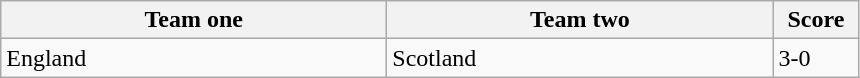<table class="wikitable">
<tr>
<th width=250>Team one</th>
<th width=250>Team two</th>
<th width=50>Score</th>
</tr>
<tr>
<td> England</td>
<td> Scotland</td>
<td>3-0</td>
</tr>
</table>
